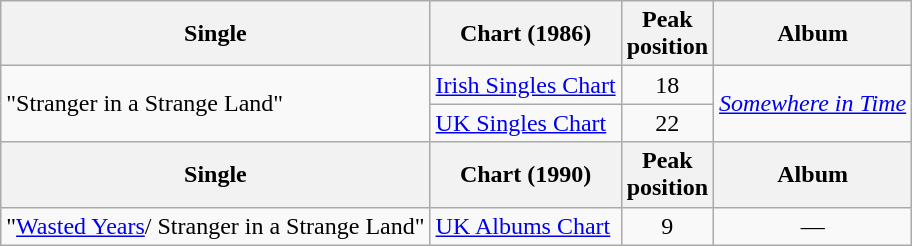<table class="wikitable sortable">
<tr>
<th>Single</th>
<th>Chart (1986)</th>
<th>Peak<br>position</th>
<th>Album</th>
</tr>
<tr>
<td rowspan="2">"Stranger in a Strange Land"</td>
<td><a href='#'>Irish Singles Chart</a></td>
<td style="text-align:center;">18</td>
<td rowspan="2"><em><a href='#'>Somewhere in Time</a></em></td>
</tr>
<tr>
<td><a href='#'>UK Singles Chart</a></td>
<td style="text-align:center;">22</td>
</tr>
<tr>
<th>Single</th>
<th>Chart (1990)</th>
<th>Peak<br>position</th>
<th>Album</th>
</tr>
<tr>
<td>"<a href='#'>Wasted Years</a>/ Stranger in a Strange Land"</td>
<td><a href='#'>UK Albums Chart</a></td>
<td style="text-align:center;">9</td>
<td align="center">—</td>
</tr>
</table>
